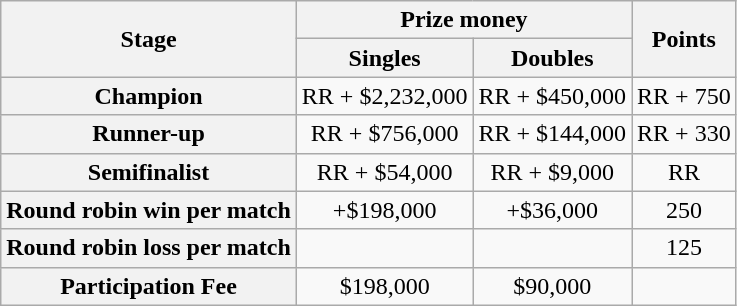<table class=wikitable style="text-align:center">
<tr>
<th scope=col rowspan=2>Stage</th>
<th scope=col colspan=2>Prize money</th>
<th scope=col rowspan=2>Points</th>
</tr>
<tr>
<th scope=row>Singles</th>
<th>Doubles</th>
</tr>
<tr>
<th scope=row>Champion</th>
<td>RR + $2,232,000</td>
<td>RR + $450,000</td>
<td>RR + 750</td>
</tr>
<tr>
<th scope=row>Runner-up</th>
<td>RR + $756,000</td>
<td>RR + $144,000</td>
<td>RR + 330</td>
</tr>
<tr>
<th scope=row>Semifinalist</th>
<td>RR + $54,000</td>
<td>RR + $9,000</td>
<td>RR</td>
</tr>
<tr>
<th scope=row>Round robin win per match</th>
<td>+$198,000</td>
<td>+$36,000</td>
<td>250</td>
</tr>
<tr>
<th scope=row>Round robin loss per match</th>
<td></td>
<td></td>
<td>125</td>
</tr>
<tr>
<th scope=row>Participation Fee</th>
<td>$198,000</td>
<td>$90,000</td>
<td></td>
</tr>
</table>
